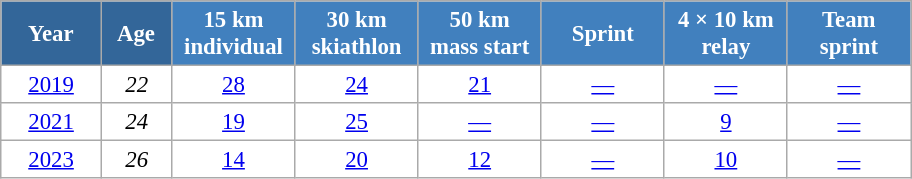<table class="wikitable" style="font-size:95%; text-align:center; border:grey solid 1px; border-collapse:collapse; background:#ffffff;">
<tr>
<th style="background-color:#369; color:white; width:60px;"> Year </th>
<th style="background-color:#369; color:white; width:40px;"> Age </th>
<th style="background-color:#4180be; color:white; width:75px;"> 15 km <br> individual </th>
<th style="background-color:#4180be; color:white; width:75px;"> 30 km <br> skiathlon </th>
<th style="background-color:#4180be; color:white; width:75px;"> 50 km <br> mass start </th>
<th style="background-color:#4180be; color:white; width:75px;"> Sprint </th>
<th style="background-color:#4180be; color:white; width:75px;"> 4 × 10 km <br> relay </th>
<th style="background-color:#4180be; color:white; width:75px;"> Team <br> sprint </th>
</tr>
<tr>
<td><a href='#'>2019</a></td>
<td><em>22</em></td>
<td><a href='#'>28</a></td>
<td><a href='#'>24</a></td>
<td><a href='#'>21</a></td>
<td><a href='#'>—</a></td>
<td><a href='#'>—</a></td>
<td><a href='#'>—</a></td>
</tr>
<tr>
<td><a href='#'>2021</a></td>
<td><em>24</em></td>
<td><a href='#'>19</a></td>
<td><a href='#'>25</a></td>
<td><a href='#'>—</a></td>
<td><a href='#'>—</a></td>
<td><a href='#'>9</a></td>
<td><a href='#'>—</a></td>
</tr>
<tr>
<td><a href='#'>2023</a></td>
<td><em>26</em></td>
<td><a href='#'>14</a></td>
<td><a href='#'>20</a></td>
<td><a href='#'>12</a></td>
<td><a href='#'>—</a></td>
<td><a href='#'>10</a></td>
<td><a href='#'>—</a></td>
</tr>
</table>
